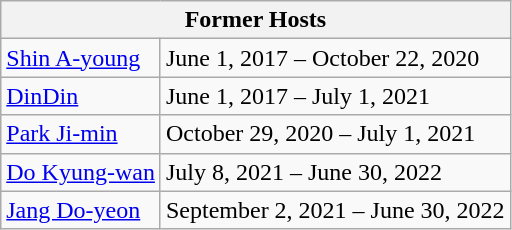<table class="wikitable">
<tr>
<th colspan="2">Former Hosts</th>
</tr>
<tr>
<td><a href='#'>Shin A-young</a></td>
<td>June 1, 2017 – October 22, 2020</td>
</tr>
<tr>
<td><a href='#'>DinDin</a></td>
<td>June 1, 2017 – July 1, 2021</td>
</tr>
<tr>
<td><a href='#'>Park Ji-min</a></td>
<td>October 29, 2020 – July 1, 2021</td>
</tr>
<tr>
<td><a href='#'>Do Kyung-wan</a></td>
<td>July 8, 2021 – June 30, 2022</td>
</tr>
<tr>
<td><a href='#'>Jang Do-yeon</a></td>
<td>September 2, 2021 – June 30, 2022</td>
</tr>
</table>
